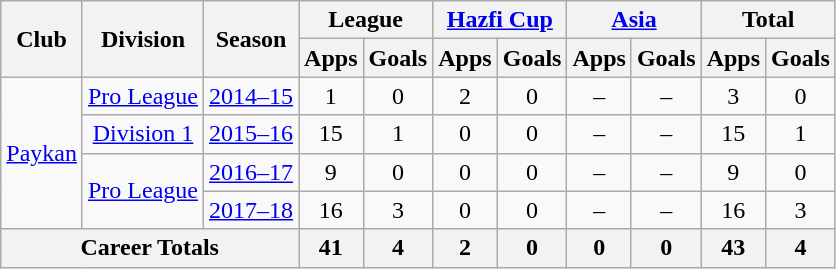<table class="wikitable" style="text-align: center;">
<tr>
<th rowspan=2>Club</th>
<th rowspan=2>Division</th>
<th rowspan=2>Season</th>
<th colspan=2>League</th>
<th colspan=2><a href='#'>Hazfi Cup</a></th>
<th colspan=2><a href='#'>Asia</a></th>
<th colspan=2>Total</th>
</tr>
<tr>
<th>Apps</th>
<th>Goals</th>
<th>Apps</th>
<th>Goals</th>
<th>Apps</th>
<th>Goals</th>
<th>Apps</th>
<th>Goals</th>
</tr>
<tr>
<td rowspan="4"><a href='#'>Paykan</a></td>
<td><a href='#'>Pro League</a></td>
<td><a href='#'>2014–15</a></td>
<td>1</td>
<td>0</td>
<td>2</td>
<td>0</td>
<td>–</td>
<td>–</td>
<td>3</td>
<td>0</td>
</tr>
<tr>
<td><a href='#'>Division 1</a></td>
<td><a href='#'>2015–16</a></td>
<td>15</td>
<td>1</td>
<td>0</td>
<td>0</td>
<td>–</td>
<td>–</td>
<td>15</td>
<td>1</td>
</tr>
<tr>
<td rowspan="2"><a href='#'>Pro League</a></td>
<td><a href='#'>2016–17</a></td>
<td>9</td>
<td>0</td>
<td>0</td>
<td>0</td>
<td>–</td>
<td>–</td>
<td>9</td>
<td>0</td>
</tr>
<tr>
<td><a href='#'>2017–18</a></td>
<td>16</td>
<td>3</td>
<td>0</td>
<td>0</td>
<td>–</td>
<td>–</td>
<td>16</td>
<td>3</td>
</tr>
<tr>
<th colspan=3>Career Totals</th>
<th>41</th>
<th>4</th>
<th>2</th>
<th>0</th>
<th>0</th>
<th>0</th>
<th>43</th>
<th>4</th>
</tr>
</table>
